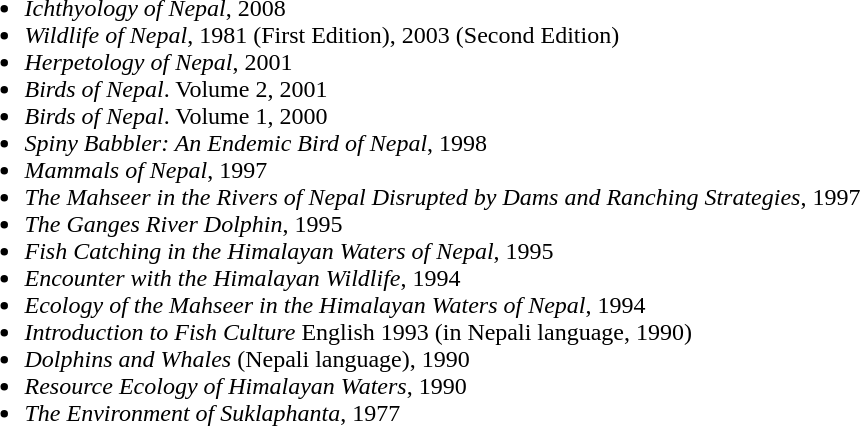<table>
<tr>
<td><br><ul><li><em>Ichthyology of Nepal</em>, 2008</li><li><em>Wildlife of Nepal</em>, 1981 (First Edition), 2003 (Second Edition)</li><li><em>Herpetology of Nepal</em>, 2001</li><li><em>Birds of Nepal</em>. Volume 2, 2001</li><li><em>Birds of Nepal</em>. Volume 1, 2000</li><li><em>Spiny Babbler: An Endemic Bird of Nepal</em>, 1998</li><li><em>Mammals of Nepal</em>, 1997</li><li><em>The Mahseer in the Rivers of Nepal Disrupted by Dams and Ranching Strategies</em>, 1997</li><li><em>The Ganges River Dolphin</em>, 1995</li><li><em>Fish Catching in the Himalayan Waters of Nepal</em>, 1995</li><li><em>Encounter with the Himalayan Wildlife</em>, 1994</li><li><em>Ecology of the Mahseer in the Himalayan Waters of Nepal</em>, 1994</li><li><em>Introduction to Fish Culture</em> English 1993 (in Nepali language, 1990)</li><li><em>Dolphins and Whales</em> (Nepali language), 1990</li><li><em>Resource Ecology of Himalayan Waters</em>, 1990</li><li><em>The Environment of Suklaphanta</em>, 1977</li></ul></td>
</tr>
</table>
